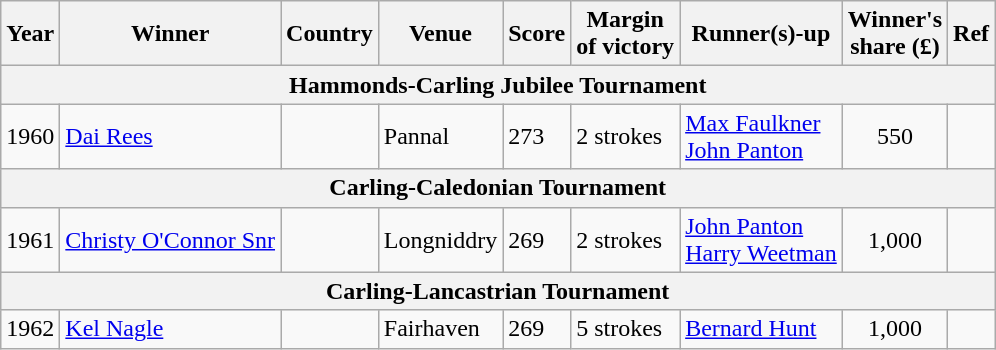<table class=wikitable>
<tr>
<th>Year</th>
<th>Winner</th>
<th>Country</th>
<th>Venue</th>
<th>Score</th>
<th>Margin<br>of victory</th>
<th>Runner(s)-up</th>
<th>Winner's<br>share (£)</th>
<th>Ref</th>
</tr>
<tr>
<th colspan=9>Hammonds-Carling Jubilee Tournament</th>
</tr>
<tr>
<td>1960</td>
<td><a href='#'>Dai Rees</a></td>
<td></td>
<td>Pannal</td>
<td>273</td>
<td>2 strokes</td>
<td> <a href='#'>Max Faulkner</a><br> <a href='#'>John Panton</a></td>
<td align=center>550</td>
<td></td>
</tr>
<tr>
<th colspan=9>Carling-Caledonian Tournament</th>
</tr>
<tr>
<td>1961</td>
<td><a href='#'>Christy O'Connor Snr</a></td>
<td></td>
<td>Longniddry</td>
<td>269</td>
<td>2 strokes</td>
<td> <a href='#'>John Panton</a><br> <a href='#'>Harry Weetman</a></td>
<td align=center>1,000</td>
<td></td>
</tr>
<tr>
<th colspan=9>Carling-Lancastrian Tournament</th>
</tr>
<tr>
<td>1962</td>
<td><a href='#'>Kel Nagle</a></td>
<td></td>
<td>Fairhaven</td>
<td>269</td>
<td>5 strokes</td>
<td> <a href='#'>Bernard Hunt</a></td>
<td align=center>1,000</td>
<td></td>
</tr>
</table>
